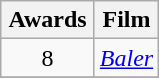<table class="wikitable" style="text-align:center;">
<tr>
<th scope="col" width="55">Awards</th>
<th scope="col" align="center">Film</th>
</tr>
<tr>
<td style="text-align:center">8</td>
<td><em><a href='#'>Baler</a></em></td>
</tr>
<tr>
</tr>
</table>
